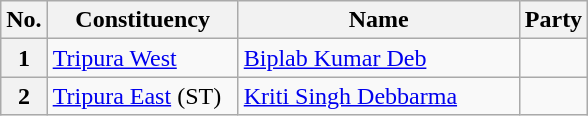<table class="sortable wikitable">
<tr>
<th>No.</th>
<th style="width:120px">Constituency</th>
<th style="width:180px">Name</th>
<th colspan=2>Party</th>
</tr>
<tr>
<th>1</th>
<td><a href='#'>Tripura West</a></td>
<td><a href='#'>Biplab Kumar Deb</a></td>
<td></td>
</tr>
<tr>
<th>2</th>
<td><a href='#'>Tripura East</a> (ST)</td>
<td><a href='#'>Kriti Singh Debbarma</a></td>
</tr>
</table>
